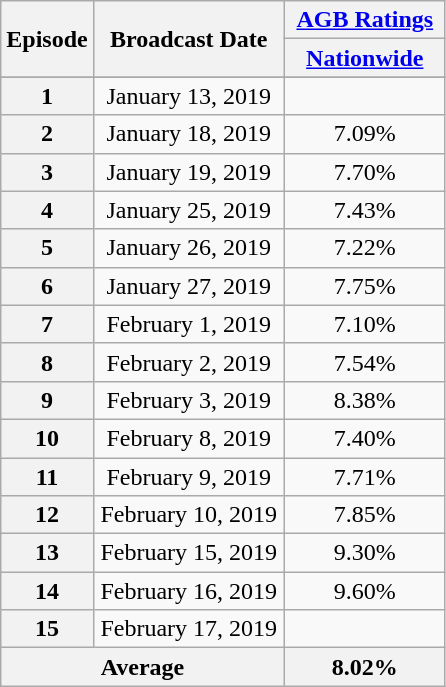<table class=wikitable style="text-align:center; font-size:100%;" ;>
<tr>
<th rowspan="2" width=40>Episode</th>
<th rowspan="2" width=120>Broadcast Date</th>
<th colspan="1"><a href='#'>AGB Ratings</a></th>
</tr>
<tr>
<th width=100><a href='#'>Nationwide</a></th>
</tr>
<tr>
</tr>
<tr>
<th>1</th>
<td>January 13, 2019</td>
<td></td>
</tr>
<tr>
<th>2</th>
<td>January 18, 2019</td>
<td>7.09%</td>
</tr>
<tr>
<th>3</th>
<td>January 19, 2019</td>
<td>7.70%</td>
</tr>
<tr>
<th>4</th>
<td>January 25, 2019</td>
<td>7.43%</td>
</tr>
<tr>
<th>5</th>
<td>January 26, 2019</td>
<td>7.22%</td>
</tr>
<tr>
<th>6</th>
<td>January 27, 2019</td>
<td>7.75%</td>
</tr>
<tr>
<th>7</th>
<td>February 1, 2019</td>
<td>7.10%</td>
</tr>
<tr>
<th>8</th>
<td>February 2, 2019</td>
<td>7.54%</td>
</tr>
<tr>
<th>9</th>
<td>February 3, 2019</td>
<td>8.38%</td>
</tr>
<tr>
<th>10</th>
<td>February 8, 2019</td>
<td>7.40%</td>
</tr>
<tr>
<th>11</th>
<td>February 9, 2019</td>
<td>7.71%</td>
</tr>
<tr>
<th>12</th>
<td>February 10, 2019</td>
<td>7.85%</td>
</tr>
<tr>
<th>13</th>
<td>February 15, 2019</td>
<td>9.30%</td>
</tr>
<tr>
<th>14</th>
<td>February 16, 2019</td>
<td>9.60%</td>
</tr>
<tr>
<th>15</th>
<td>February 17, 2019</td>
<td></td>
</tr>
<tr>
<th colspan=2>Average</th>
<th>8.02%</th>
</tr>
</table>
